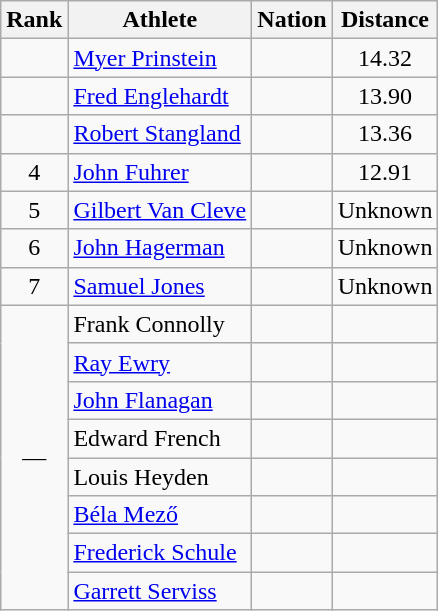<table class="wikitable sortable" style="text-align:center">
<tr>
<th>Rank</th>
<th>Athlete</th>
<th>Nation</th>
<th>Distance</th>
</tr>
<tr>
<td></td>
<td align=left><a href='#'>Myer Prinstein</a></td>
<td align=left></td>
<td>14.32</td>
</tr>
<tr>
<td></td>
<td align=left><a href='#'>Fred Englehardt</a></td>
<td align=left></td>
<td>13.90</td>
</tr>
<tr>
<td></td>
<td align=left><a href='#'>Robert Stangland</a></td>
<td align=left></td>
<td>13.36</td>
</tr>
<tr>
<td>4</td>
<td align=left><a href='#'>John Fuhrer</a></td>
<td align=left></td>
<td>12.91</td>
</tr>
<tr>
<td>5</td>
<td align=left><a href='#'>Gilbert Van Cleve</a></td>
<td align=left></td>
<td data-sort-value=1.00>Unknown</td>
</tr>
<tr>
<td>6</td>
<td align=left><a href='#'>John Hagerman</a></td>
<td align=left></td>
<td data-sort-value=1.00>Unknown</td>
</tr>
<tr>
<td>7</td>
<td align=left><a href='#'>Samuel Jones</a></td>
<td align=left></td>
<td data-sort-value=1.00>Unknown</td>
</tr>
<tr>
<td rowspan=8 data-sort-value=8>—</td>
<td align=left>Frank Connolly</td>
<td align=left></td>
<td data-sort-value=0.00></td>
</tr>
<tr>
<td align=left><a href='#'>Ray Ewry</a></td>
<td align=left></td>
<td data-sort-value=0.00></td>
</tr>
<tr>
<td align=left><a href='#'>John Flanagan</a></td>
<td align=left></td>
<td data-sort-value=0.00></td>
</tr>
<tr>
<td align=left>Edward French</td>
<td align=left></td>
<td data-sort-value=0.00></td>
</tr>
<tr>
<td align=left>Louis Heyden</td>
<td align=left></td>
<td data-sort-value=0.00></td>
</tr>
<tr>
<td align=left><a href='#'>Béla Mező</a></td>
<td align=left></td>
<td data-sort-value=0.00></td>
</tr>
<tr>
<td align=left><a href='#'>Frederick Schule</a></td>
<td align=left></td>
<td data-sort-value=0.00></td>
</tr>
<tr>
<td align=left><a href='#'>Garrett Serviss</a></td>
<td align=left></td>
<td data-sort-value=0.00></td>
</tr>
</table>
